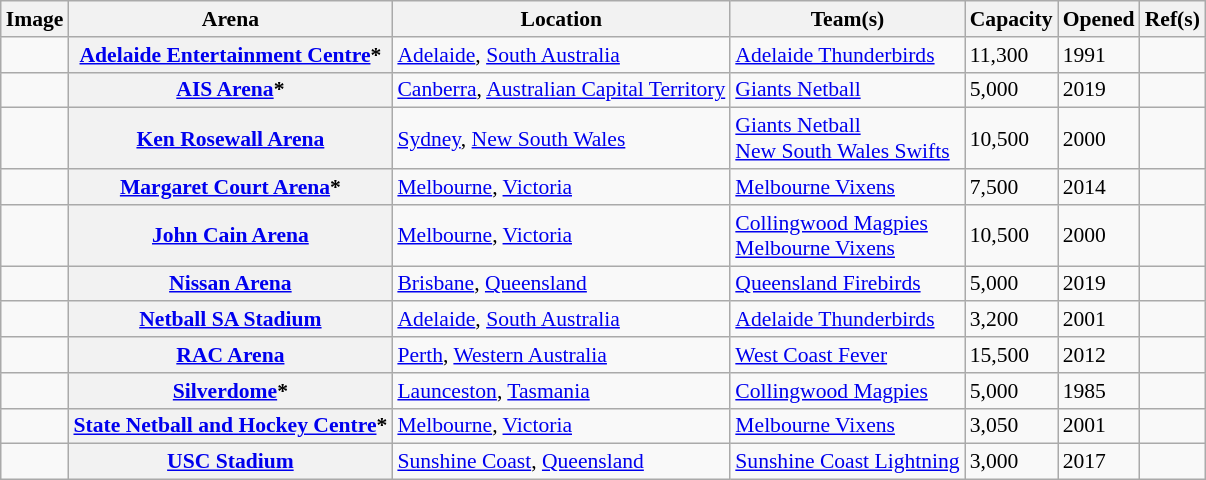<table class="wikitable sortable plainrowheaders" style="font-size: 90%">
<tr>
<th scope="col" class=unsortable>Image</th>
<th scope="col">Arena</th>
<th scope="col">Location</th>
<th scope="col">Team(s)</th>
<th scope="col">Capacity</th>
<th scope="col">Opened</th>
<th scope="col">Ref(s)</th>
</tr>
<tr>
<td></td>
<th scope="row"><a href='#'>Adelaide Entertainment Centre</a>*</th>
<td><a href='#'>Adelaide</a>, <a href='#'>South Australia</a></td>
<td><a href='#'>Adelaide Thunderbirds</a></td>
<td>11,300</td>
<td>1991</td>
<td></td>
</tr>
<tr>
<td></td>
<th scope="row"><a href='#'>AIS Arena</a>*</th>
<td><a href='#'>Canberra</a>, <a href='#'>Australian Capital Territory</a></td>
<td><a href='#'>Giants Netball</a></td>
<td>5,000</td>
<td>2019</td>
<td></td>
</tr>
<tr>
<td></td>
<th scope="row"><a href='#'>Ken Rosewall Arena</a></th>
<td><a href='#'>Sydney</a>, <a href='#'>New South Wales</a></td>
<td><a href='#'>Giants Netball</a><br><a href='#'>New South Wales Swifts</a></td>
<td>10,500</td>
<td>2000</td>
<td></td>
</tr>
<tr>
<td></td>
<th scope="row"><a href='#'>Margaret Court Arena</a>*</th>
<td><a href='#'>Melbourne</a>, <a href='#'>Victoria</a></td>
<td><a href='#'>Melbourne Vixens</a></td>
<td>7,500</td>
<td>2014</td>
<td></td>
</tr>
<tr>
<td></td>
<th scope="row"><a href='#'>John Cain Arena</a></th>
<td><a href='#'>Melbourne</a>, <a href='#'>Victoria</a></td>
<td><a href='#'>Collingwood Magpies</a><br><a href='#'>Melbourne Vixens</a></td>
<td>10,500</td>
<td>2000</td>
<td></td>
</tr>
<tr>
<td></td>
<th scope="row"><a href='#'>Nissan Arena</a></th>
<td><a href='#'>Brisbane</a>, <a href='#'>Queensland</a></td>
<td><a href='#'>Queensland Firebirds</a></td>
<td>5,000</td>
<td>2019</td>
<td></td>
</tr>
<tr>
<td></td>
<th scope="row"><a href='#'>Netball SA Stadium</a></th>
<td><a href='#'>Adelaide</a>, <a href='#'>South Australia</a></td>
<td><a href='#'>Adelaide Thunderbirds</a></td>
<td>3,200</td>
<td>2001</td>
<td></td>
</tr>
<tr>
<td></td>
<th scope="row"><a href='#'>RAC Arena</a></th>
<td><a href='#'>Perth</a>, <a href='#'>Western Australia</a></td>
<td><a href='#'>West Coast Fever</a></td>
<td>15,500</td>
<td>2012</td>
<td></td>
</tr>
<tr>
<td></td>
<th scope="row"><a href='#'>Silverdome</a>*</th>
<td><a href='#'>Launceston</a>, <a href='#'>Tasmania</a></td>
<td><a href='#'>Collingwood Magpies</a></td>
<td>5,000</td>
<td>1985</td>
<td></td>
</tr>
<tr>
<td></td>
<th scope="row"><a href='#'>State Netball and Hockey Centre</a>*</th>
<td><a href='#'>Melbourne</a>, <a href='#'>Victoria</a></td>
<td><a href='#'>Melbourne Vixens</a></td>
<td>3,050</td>
<td>2001</td>
<td></td>
</tr>
<tr>
<td></td>
<th scope="row"><a href='#'>USC Stadium</a></th>
<td><a href='#'>Sunshine Coast</a>, <a href='#'>Queensland</a></td>
<td><a href='#'>Sunshine Coast Lightning</a></td>
<td>3,000</td>
<td>2017</td>
<td></td>
</tr>
</table>
